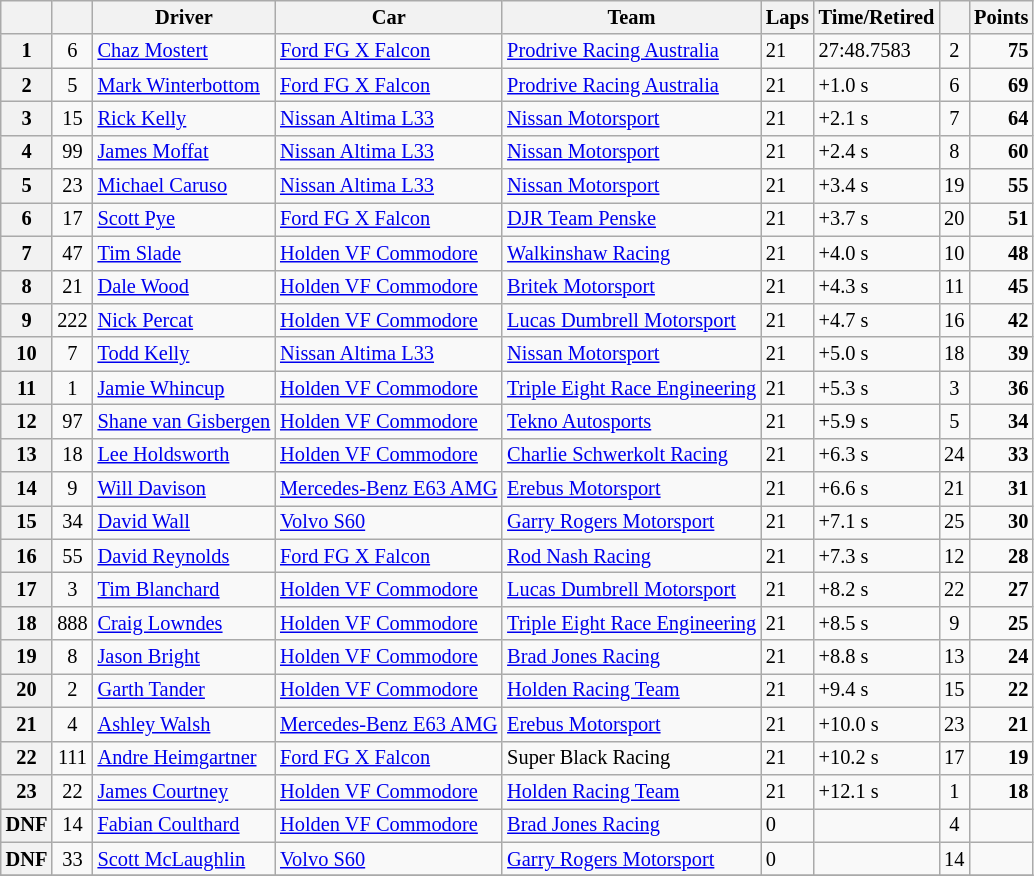<table class="wikitable" style="font-size: 85%">
<tr>
<th></th>
<th></th>
<th>Driver</th>
<th>Car</th>
<th>Team</th>
<th>Laps</th>
<th>Time/Retired</th>
<th></th>
<th>Points</th>
</tr>
<tr>
<th>1</th>
<td align="center">6</td>
<td> <a href='#'>Chaz Mostert</a></td>
<td><a href='#'>Ford FG X Falcon</a></td>
<td><a href='#'>Prodrive Racing Australia</a></td>
<td>21</td>
<td>27:48.7583</td>
<td align="center">2</td>
<td align="right"><strong>75</strong></td>
</tr>
<tr>
<th>2</th>
<td align="center">5</td>
<td> <a href='#'>Mark Winterbottom</a></td>
<td><a href='#'>Ford FG X Falcon</a></td>
<td><a href='#'>Prodrive Racing Australia</a></td>
<td>21</td>
<td>+1.0 s</td>
<td align="center">6</td>
<td align="right"><strong>69</strong></td>
</tr>
<tr>
<th>3</th>
<td align="center">15</td>
<td> <a href='#'>Rick Kelly</a></td>
<td><a href='#'>Nissan Altima L33</a></td>
<td><a href='#'>Nissan Motorsport</a></td>
<td>21</td>
<td>+2.1 s</td>
<td align="center">7</td>
<td align="right"><strong>64</strong></td>
</tr>
<tr>
<th>4</th>
<td align="center">99</td>
<td> <a href='#'>James Moffat</a></td>
<td><a href='#'>Nissan Altima L33</a></td>
<td><a href='#'>Nissan Motorsport</a></td>
<td>21</td>
<td>+2.4 s</td>
<td align="center">8</td>
<td align="right"><strong>60</strong></td>
</tr>
<tr>
<th>5</th>
<td align="center">23</td>
<td> <a href='#'>Michael Caruso</a></td>
<td><a href='#'>Nissan Altima L33</a></td>
<td><a href='#'>Nissan Motorsport</a></td>
<td>21</td>
<td>+3.4 s</td>
<td align="center">19</td>
<td align="right"><strong>55</strong></td>
</tr>
<tr>
<th>6</th>
<td align="center">17</td>
<td> <a href='#'>Scott Pye</a></td>
<td><a href='#'>Ford FG X Falcon</a></td>
<td><a href='#'>DJR Team Penske</a></td>
<td>21</td>
<td>+3.7 s</td>
<td align="center">20</td>
<td align="right"><strong>51</strong></td>
</tr>
<tr>
<th>7</th>
<td align="center">47</td>
<td> <a href='#'>Tim Slade</a></td>
<td><a href='#'>Holden VF Commodore</a></td>
<td><a href='#'>Walkinshaw Racing</a></td>
<td>21</td>
<td>+4.0 s</td>
<td align="center">10</td>
<td align="right"><strong>48</strong></td>
</tr>
<tr>
<th>8</th>
<td align="center">21</td>
<td> <a href='#'>Dale Wood</a></td>
<td><a href='#'>Holden VF Commodore</a></td>
<td><a href='#'>Britek Motorsport</a></td>
<td>21</td>
<td>+4.3 s</td>
<td align="center">11</td>
<td align="right"><strong>45</strong></td>
</tr>
<tr>
<th>9</th>
<td align="center">222</td>
<td> <a href='#'>Nick Percat</a></td>
<td><a href='#'>Holden VF Commodore</a></td>
<td><a href='#'>Lucas Dumbrell Motorsport</a></td>
<td>21</td>
<td>+4.7 s</td>
<td align="center">16</td>
<td align="right"><strong>42</strong></td>
</tr>
<tr>
<th>10</th>
<td align="center">7</td>
<td> <a href='#'>Todd Kelly</a></td>
<td><a href='#'>Nissan Altima L33</a></td>
<td><a href='#'>Nissan Motorsport</a></td>
<td>21</td>
<td>+5.0 s</td>
<td align="center">18</td>
<td align="right"><strong>39</strong></td>
</tr>
<tr>
<th>11</th>
<td align="center">1</td>
<td> <a href='#'>Jamie Whincup</a></td>
<td><a href='#'>Holden VF Commodore</a></td>
<td><a href='#'>Triple Eight Race Engineering</a></td>
<td>21</td>
<td>+5.3 s</td>
<td align="center">3</td>
<td align="right"><strong>36</strong></td>
</tr>
<tr>
<th>12</th>
<td align="center">97</td>
<td> <a href='#'>Shane van Gisbergen</a></td>
<td><a href='#'>Holden VF Commodore</a></td>
<td><a href='#'>Tekno Autosports</a></td>
<td>21</td>
<td>+5.9 s</td>
<td align="center">5</td>
<td align="right"><strong>34</strong></td>
</tr>
<tr>
<th>13</th>
<td align="center">18</td>
<td> <a href='#'>Lee Holdsworth</a></td>
<td><a href='#'>Holden VF Commodore</a></td>
<td><a href='#'>Charlie Schwerkolt Racing</a></td>
<td>21</td>
<td>+6.3 s</td>
<td align="center">24</td>
<td align="right"><strong>33</strong></td>
</tr>
<tr>
<th>14</th>
<td align="center">9</td>
<td> <a href='#'>Will Davison</a></td>
<td><a href='#'>Mercedes-Benz E63 AMG</a></td>
<td><a href='#'>Erebus Motorsport</a></td>
<td>21</td>
<td>+6.6 s</td>
<td align="center">21</td>
<td align="right"><strong>31</strong></td>
</tr>
<tr>
<th>15</th>
<td align="center">34</td>
<td> <a href='#'>David Wall</a></td>
<td><a href='#'>Volvo S60</a></td>
<td><a href='#'>Garry Rogers Motorsport</a></td>
<td>21</td>
<td>+7.1 s</td>
<td align="center">25</td>
<td align="right"><strong>30</strong></td>
</tr>
<tr>
<th>16</th>
<td align="center">55</td>
<td> <a href='#'>David Reynolds</a></td>
<td><a href='#'>Ford FG X Falcon</a></td>
<td><a href='#'>Rod Nash Racing</a></td>
<td>21</td>
<td>+7.3 s</td>
<td align="center">12</td>
<td align="right"><strong>28</strong></td>
</tr>
<tr>
<th>17</th>
<td align="center">3</td>
<td> <a href='#'>Tim Blanchard</a></td>
<td><a href='#'>Holden VF Commodore</a></td>
<td><a href='#'>Lucas Dumbrell Motorsport</a></td>
<td>21</td>
<td>+8.2 s</td>
<td align="center">22</td>
<td align="right"><strong>27</strong></td>
</tr>
<tr>
<th>18</th>
<td align="center">888</td>
<td> <a href='#'>Craig Lowndes</a></td>
<td><a href='#'>Holden VF Commodore</a></td>
<td><a href='#'>Triple Eight Race Engineering</a></td>
<td>21</td>
<td>+8.5 s</td>
<td align="center">9</td>
<td align="right"><strong>25</strong></td>
</tr>
<tr>
<th>19</th>
<td align="center">8</td>
<td> <a href='#'>Jason Bright</a></td>
<td><a href='#'>Holden VF Commodore</a></td>
<td><a href='#'>Brad Jones Racing</a></td>
<td>21</td>
<td>+8.8 s</td>
<td align="center">13</td>
<td align="right"><strong>24</strong></td>
</tr>
<tr>
<th>20</th>
<td align="center">2</td>
<td> <a href='#'>Garth Tander</a></td>
<td><a href='#'>Holden VF Commodore</a></td>
<td><a href='#'>Holden Racing Team</a></td>
<td>21</td>
<td>+9.4 s</td>
<td align="center">15</td>
<td align="right"><strong>22</strong></td>
</tr>
<tr>
<th>21</th>
<td align="center">4</td>
<td> <a href='#'>Ashley Walsh</a></td>
<td><a href='#'>Mercedes-Benz E63 AMG</a></td>
<td><a href='#'>Erebus Motorsport</a></td>
<td>21</td>
<td>+10.0 s</td>
<td align="center">23</td>
<td align="right"><strong>21</strong></td>
</tr>
<tr>
<th>22</th>
<td align="center">111</td>
<td> <a href='#'>Andre Heimgartner</a></td>
<td><a href='#'>Ford FG X Falcon</a></td>
<td>Super Black Racing</td>
<td>21</td>
<td>+10.2 s</td>
<td align="center">17</td>
<td align="right"><strong>19</strong></td>
</tr>
<tr>
<th>23</th>
<td align="center">22</td>
<td> <a href='#'>James Courtney</a></td>
<td><a href='#'>Holden VF Commodore</a></td>
<td><a href='#'>Holden Racing Team</a></td>
<td>21</td>
<td>+12.1 s</td>
<td align="center">1</td>
<td align="right"><strong>18</strong></td>
</tr>
<tr>
<th>DNF</th>
<td align="center">14</td>
<td> <a href='#'>Fabian Coulthard</a></td>
<td><a href='#'>Holden VF Commodore</a></td>
<td><a href='#'>Brad Jones Racing</a></td>
<td>0</td>
<td></td>
<td align="center">4</td>
<td></td>
</tr>
<tr>
<th>DNF</th>
<td align="center">33</td>
<td> <a href='#'>Scott McLaughlin</a></td>
<td><a href='#'>Volvo S60</a></td>
<td><a href='#'>Garry Rogers Motorsport</a></td>
<td>0</td>
<td></td>
<td align="center">14</td>
<td></td>
</tr>
<tr>
</tr>
</table>
